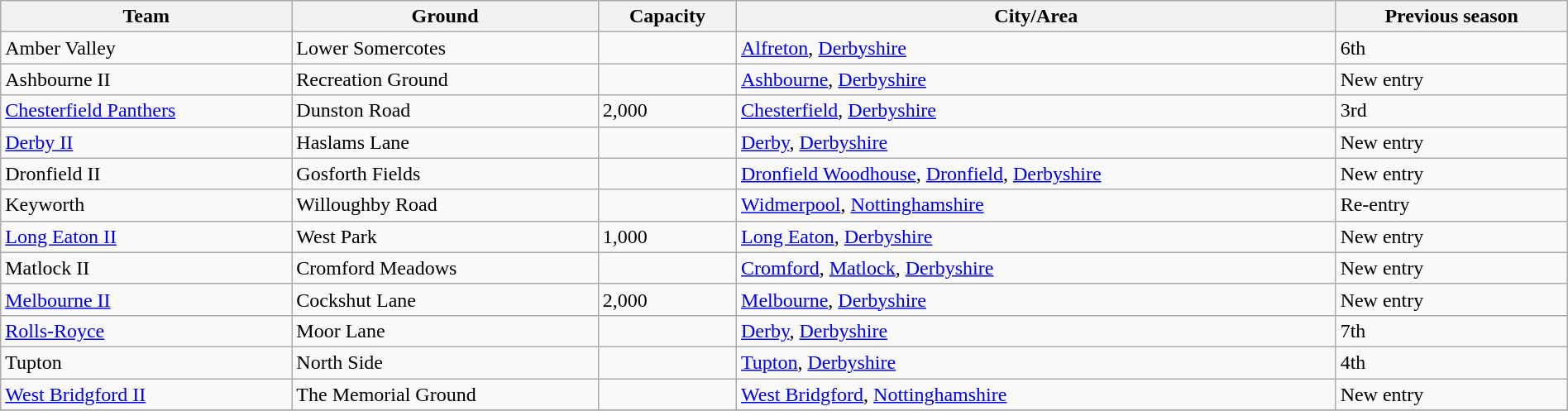<table class="wikitable sortable" width=100%>
<tr>
<th>Team</th>
<th>Ground</th>
<th>Capacity</th>
<th>City/Area</th>
<th>Previous season</th>
</tr>
<tr>
<td>Amber Valley</td>
<td>Lower Somercotes</td>
<td></td>
<td><a href='#'>Alfreton</a>, <a href='#'>Derbyshire</a></td>
<td>6th</td>
</tr>
<tr>
<td>Ashbourne II</td>
<td>Recreation Ground</td>
<td></td>
<td><a href='#'>Ashbourne</a>, <a href='#'>Derbyshire</a></td>
<td>New entry</td>
</tr>
<tr>
<td><a href='#'>Chesterfield Panthers</a></td>
<td>Dunston Road</td>
<td>2,000</td>
<td><a href='#'>Chesterfield</a>, <a href='#'>Derbyshire</a></td>
<td>3rd</td>
</tr>
<tr>
<td><a href='#'>Derby II</a></td>
<td>Haslams Lane</td>
<td></td>
<td><a href='#'>Derby</a>, <a href='#'>Derbyshire</a></td>
<td>New entry</td>
</tr>
<tr>
<td>Dronfield II</td>
<td>Gosforth Fields</td>
<td></td>
<td><a href='#'>Dronfield Woodhouse</a>, <a href='#'>Dronfield</a>, <a href='#'>Derbyshire</a></td>
<td>New entry</td>
</tr>
<tr>
<td>Keyworth</td>
<td>Willoughby Road</td>
<td></td>
<td><a href='#'>Widmerpool</a>, <a href='#'>Nottinghamshire</a></td>
<td>Re-entry</td>
</tr>
<tr>
<td><a href='#'>Long Eaton II</a></td>
<td>West Park</td>
<td>1,000</td>
<td><a href='#'>Long Eaton</a>, <a href='#'>Derbyshire</a></td>
<td>New entry</td>
</tr>
<tr>
<td>Matlock II</td>
<td>Cromford Meadows</td>
<td></td>
<td><a href='#'>Cromford</a>, <a href='#'>Matlock</a>, <a href='#'>Derbyshire</a></td>
<td>New entry</td>
</tr>
<tr>
<td><a href='#'>Melbourne II</a></td>
<td>Cockshut Lane</td>
<td>2,000</td>
<td><a href='#'>Melbourne</a>, <a href='#'>Derbyshire</a></td>
<td>New entry</td>
</tr>
<tr>
<td><a href='#'>Rolls-Royce</a></td>
<td>Moor Lane</td>
<td></td>
<td><a href='#'>Derby</a>, <a href='#'>Derbyshire</a></td>
<td>7th</td>
</tr>
<tr>
<td>Tupton</td>
<td>North Side</td>
<td></td>
<td><a href='#'>Tupton</a>, <a href='#'>Derbyshire</a></td>
<td>4th</td>
</tr>
<tr>
<td><a href='#'>West Bridgford II</a></td>
<td>The Memorial Ground</td>
<td></td>
<td><a href='#'>West Bridgford</a>, <a href='#'>Nottinghamshire</a></td>
<td>New entry</td>
</tr>
<tr>
</tr>
</table>
